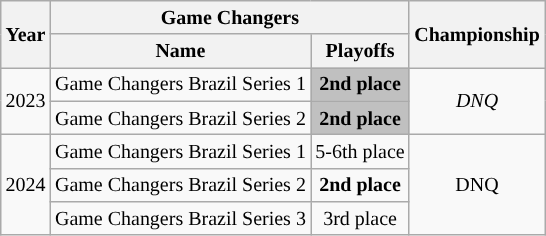<table class="wikitable" style="text-align:center; font-size:smaller">
<tr>
<th rowspan="2">Year</th>
<th colspan="2">Game Changers</th>
<th rowspan="2">Championship</th>
</tr>
<tr>
<th>Name</th>
<th>Playoffs</th>
</tr>
<tr>
<td rowspan="2">2023</td>
<td>Game Changers Brazil Series 1</td>
<td bgcolor="silver"><strong>2nd place</strong></td>
<td rowspan="2"><em>DNQ</em></td>
</tr>
<tr>
<td>Game Changers Brazil Series 2</td>
<td bgcolor="silver"><strong>2nd place</strong></td>
</tr>
<tr>
<td rowspan="3">2024</td>
<td>Game Changers Brazil Series 1</td>
<td>5-6th place</td>
<td rowspan="3">DNQ</td>
</tr>
<tr>
<td>Game Changers Brazil Series 2</td>
<td><strong>2nd place</strong></td>
</tr>
<tr>
<td>Game Changers Brazil Series 3</td>
<td>3rd place</td>
</tr>
</table>
